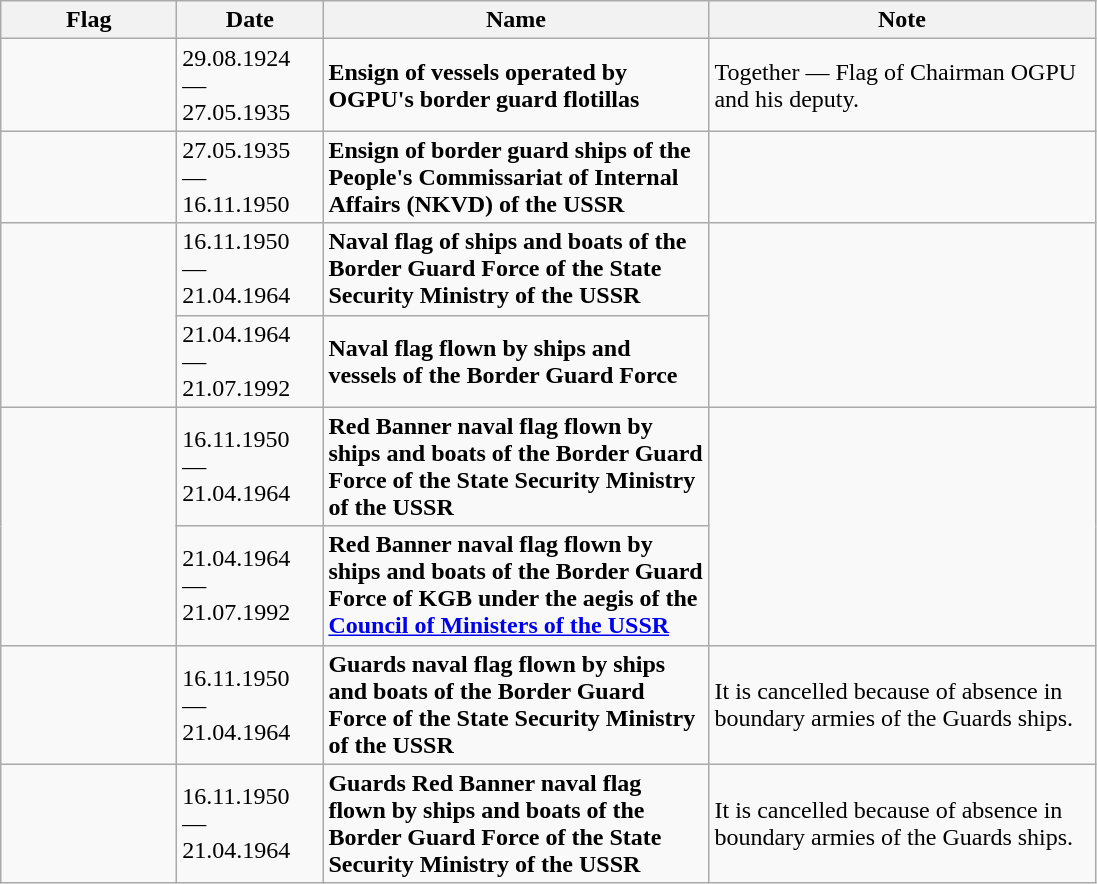<table class="wikitable">
<tr>
<th width="110">Flag</th>
<th width="90">Date</th>
<th width="250">Name</th>
<th width="250">Note</th>
</tr>
<tr>
<td></td>
<td>29.08.1924 — 27.05.1935</td>
<td><strong>Ensign of vessels operated by OGPU's border guard flotillas</strong></td>
<td>Together — Flag of Chairman OGPU and his deputy.</td>
</tr>
<tr>
<td></td>
<td>27.05.1935 — 16.11.1950</td>
<td><strong>Ensign of border guard ships of the People's Commissariat of Internal Affairs (NKVD) of the USSR</strong></td>
<td></td>
</tr>
<tr>
<td rowspan="2"></td>
<td>16.11.1950 — 21.04.1964</td>
<td><strong>Naval flag of ships and boats of the Border Guard Force of the State Security Ministry of the USSR</strong></td>
<td rowspan="2"></td>
</tr>
<tr>
<td>21.04.1964 — 21.07.1992</td>
<td><strong>Naval flag flown by ships and vessels of the Border Guard Force</strong></td>
</tr>
<tr>
<td rowspan="2"></td>
<td>16.11.1950 — 21.04.1964</td>
<td><strong>Red Banner naval flag flown by ships and boats of the Border Guard Force of the State Security Ministry of the USSR</strong></td>
<td rowspan="2"></td>
</tr>
<tr>
<td>21.04.1964 — 21.07.1992</td>
<td><strong>Red Banner naval flag flown by ships and boats of the Border Guard Force of KGB under the aegis of the <a href='#'>Council of Ministers of the USSR</a></strong></td>
</tr>
<tr>
<td></td>
<td>16.11.1950 — 21.04.1964</td>
<td><strong>Guards naval flag flown by ships and boats of the Border Guard Force of the State Security Ministry of the USSR</strong></td>
<td>It is cancelled because of absence in boundary armies of the Guards ships.</td>
</tr>
<tr>
<td></td>
<td>16.11.1950 — 21.04.1964</td>
<td><strong>Guards Red Banner naval flag flown by ships and boats of the Border Guard Force of the State Security Ministry of the USSR</strong></td>
<td>It is cancelled because of absence in boundary armies of the Guards ships.</td>
</tr>
</table>
